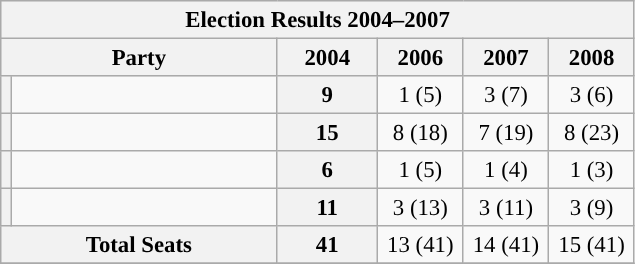<table class="wikitable" style="font-size: 95%;">
<tr style="background-color:#E9E9E9">
<th colspan="10">Election Results 2004–2007</th>
</tr>
<tr style="background-color:#E9E9E9">
<th colspan="2">Party</th>
<th align="center">2004</th>
<th style="width: 50px">2006</th>
<th style="width: 50px">2007</th>
<th style="width: 50px">2008</th>
</tr>
<tr>
<th style="background-color: "></th>
<td style="width: 170px"><a href='#'></a></td>
<th align="center">9</th>
<td align="center">1 (5)</td>
<td align="center">3 (7)</td>
<td align="center">3 (6)</td>
</tr>
<tr>
<th style="background-color: "></th>
<td style="width: 170px"><a href='#'></a></td>
<th align="center">15</th>
<td align="center">8 (18)</td>
<td align="center">7 (19)</td>
<td align="center">8 (23)</td>
</tr>
<tr>
<th style="background-color: "></th>
<td style="width: 170px"><a href='#'></a></td>
<th align="center">6</th>
<td align="center">1 (5)</td>
<td align="center">1 (4)</td>
<td align="center">1 (3)</td>
</tr>
<tr>
<th style="background-color: "></th>
<td style="width: 170px"></td>
<th align="center">11</th>
<td align="center">3 (13)</td>
<td align="center">3 (11)</td>
<td align="center">3 (9)</td>
</tr>
<tr>
<th colspan="2">Total Seats</th>
<th style="width: 60px">41</th>
<td align="center">13 (41)</td>
<td align="center">14 (41)</td>
<td align="center">15 (41)</td>
</tr>
<tr>
</tr>
</table>
